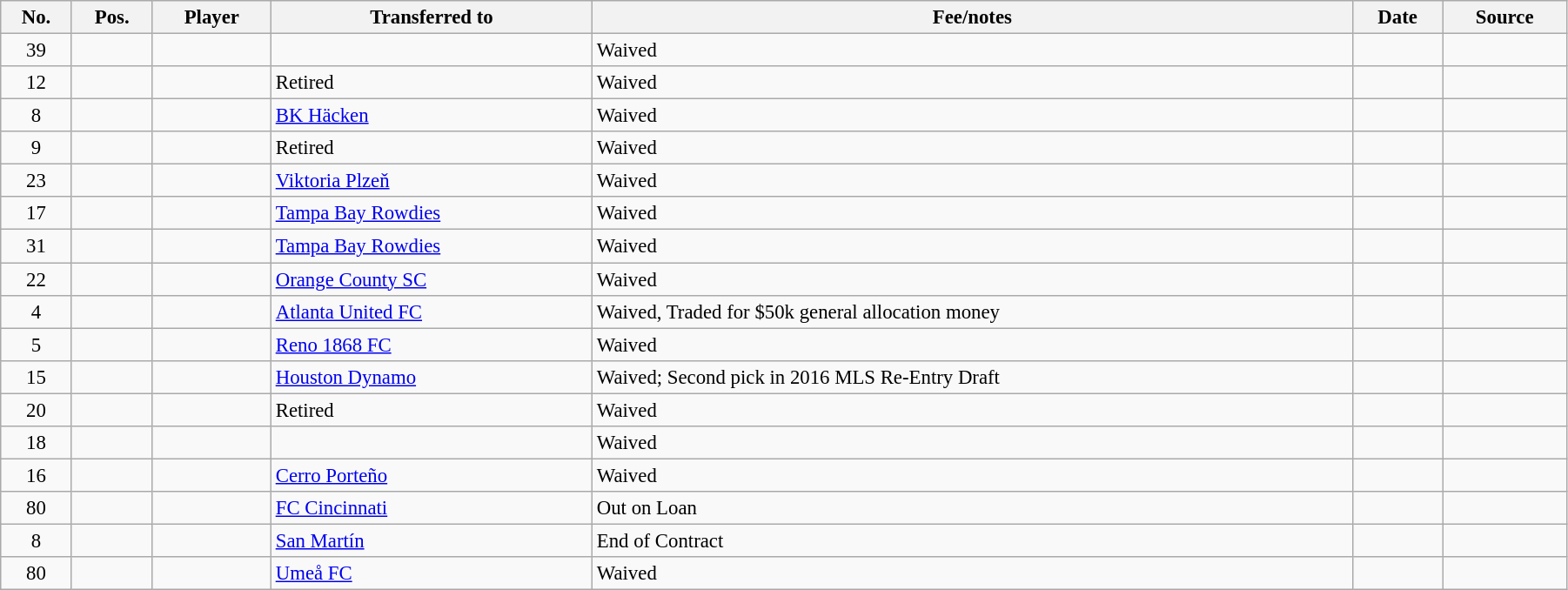<table class="wikitable sortable" style="width:95%; text-align:center; font-size:95%; text-align:left;">
<tr>
<th>No.</th>
<th><strong>Pos.</strong></th>
<th><strong>Player</strong></th>
<th><strong>Transferred to</strong></th>
<th><strong>Fee/notes</strong></th>
<th><strong>Date</strong></th>
<th>Source</th>
</tr>
<tr>
<td align=center>39</td>
<td align=center></td>
<td></td>
<td></td>
<td>Waived</td>
<td></td>
<td></td>
</tr>
<tr>
<td align=center>12</td>
<td align=center></td>
<td></td>
<td>Retired</td>
<td>Waived</td>
<td></td>
<td></td>
</tr>
<tr>
<td align=center>8</td>
<td align=center></td>
<td></td>
<td> <a href='#'>BK Häcken</a></td>
<td>Waived</td>
<td></td>
<td></td>
</tr>
<tr>
<td align=center>9</td>
<td align=center></td>
<td></td>
<td>Retired</td>
<td>Waived</td>
<td></td>
<td></td>
</tr>
<tr>
<td align=center>23</td>
<td align=center></td>
<td></td>
<td> <a href='#'>Viktoria Plzeň</a></td>
<td>Waived</td>
<td></td>
<td></td>
</tr>
<tr>
<td align=center>17</td>
<td align=center></td>
<td></td>
<td> <a href='#'>Tampa Bay Rowdies</a></td>
<td>Waived</td>
<td></td>
<td></td>
</tr>
<tr>
<td align=center>31</td>
<td align=center></td>
<td></td>
<td> <a href='#'>Tampa Bay Rowdies</a></td>
<td>Waived</td>
<td></td>
<td></td>
</tr>
<tr>
<td align=center>22</td>
<td align=center></td>
<td></td>
<td> <a href='#'>Orange County SC</a></td>
<td>Waived</td>
<td></td>
<td></td>
</tr>
<tr>
<td align=center>4</td>
<td align=center></td>
<td></td>
<td> <a href='#'>Atlanta United FC</a></td>
<td>Waived, Traded for $50k general allocation money</td>
<td></td>
<td></td>
</tr>
<tr>
<td align=center>5</td>
<td align=center></td>
<td></td>
<td> <a href='#'>Reno 1868 FC</a></td>
<td>Waived</td>
<td></td>
<td></td>
</tr>
<tr>
<td align=center>15</td>
<td align=center></td>
<td></td>
<td> <a href='#'>Houston Dynamo</a></td>
<td>Waived; Second pick in 2016 MLS Re-Entry Draft</td>
<td></td>
<td></td>
</tr>
<tr>
<td align=center>20</td>
<td align=center></td>
<td></td>
<td>Retired</td>
<td>Waived</td>
<td></td>
<td></td>
</tr>
<tr>
<td align=center>18</td>
<td align=center></td>
<td></td>
<td></td>
<td>Waived</td>
<td></td>
<td></td>
</tr>
<tr>
<td align=center>16</td>
<td align=center></td>
<td></td>
<td> <a href='#'>Cerro Porteño</a></td>
<td>Waived</td>
<td></td>
<td></td>
</tr>
<tr>
<td align=center>80</td>
<td align=center></td>
<td></td>
<td> <a href='#'>FC Cincinnati</a></td>
<td>Out on Loan</td>
<td></td>
<td></td>
</tr>
<tr>
<td align=center>8</td>
<td align=center></td>
<td></td>
<td> <a href='#'>San Martín</a></td>
<td>End of Contract</td>
<td></td>
<td></td>
</tr>
<tr>
<td align=center>80</td>
<td align=center></td>
<td></td>
<td> <a href='#'>Umeå FC</a></td>
<td>Waived</td>
<td></td>
<td></td>
</tr>
</table>
